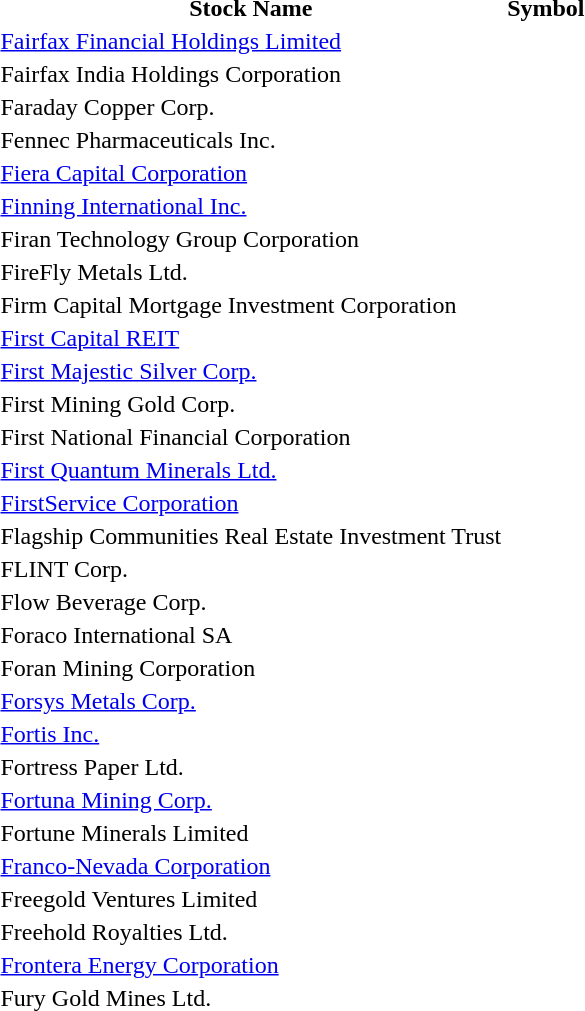<table style="background:transparent;">
<tr>
<th>Stock Name</th>
<th>Symbol</th>
</tr>
<tr --->
<td><a href='#'>Fairfax Financial Holdings Limited</a></td>
<td></td>
</tr>
<tr>
<td>Fairfax India Holdings Corporation</td>
<td></td>
</tr>
<tr>
<td>Faraday Copper Corp.</td>
<td></td>
</tr>
<tr --->
<td>Fennec Pharmaceuticals Inc.</td>
<td></td>
</tr>
<tr --->
<td><a href='#'>Fiera Capital Corporation</a></td>
<td></td>
</tr>
<tr --->
<td><a href='#'>Finning International Inc.</a></td>
<td></td>
</tr>
<tr --->
<td>Firan Technology Group Corporation</td>
<td></td>
</tr>
<tr>
<td>FireFly Metals Ltd.</td>
<td></td>
</tr>
<tr --->
<td>Firm Capital Mortgage Investment Corporation</td>
<td></td>
</tr>
<tr --->
<td><a href='#'>First Capital REIT</a></td>
<td></td>
</tr>
<tr --->
<td><a href='#'>First Majestic Silver Corp.</a></td>
<td></td>
</tr>
<tr>
<td>First Mining Gold Corp.</td>
<td></td>
</tr>
<tr --->
<td>First National Financial Corporation</td>
<td></td>
</tr>
<tr --->
<td><a href='#'>First Quantum Minerals Ltd.</a></td>
<td></td>
</tr>
<tr --->
<td><a href='#'>FirstService Corporation</a></td>
<td></td>
</tr>
<tr>
<td>Flagship Communities Real Estate Investment Trust</td>
<td></td>
</tr>
<tr>
<td>FLINT Corp.</td>
<td></td>
</tr>
<tr>
<td>Flow Beverage Corp.</td>
<td></td>
</tr>
<tr --->
<td>Foraco International SA</td>
<td></td>
</tr>
<tr>
<td>Foran Mining Corporation</td>
<td></td>
</tr>
<tr --->
<td><a href='#'>Forsys Metals Corp.</a></td>
<td></td>
</tr>
<tr --->
<td><a href='#'>Fortis Inc.</a></td>
<td></td>
</tr>
<tr --->
<td>Fortress Paper Ltd.</td>
<td></td>
</tr>
<tr --->
<td><a href='#'>Fortuna Mining Corp.</a></td>
<td></td>
</tr>
<tr --->
<td>Fortune Minerals Limited</td>
<td></td>
</tr>
<tr --->
<td><a href='#'>Franco-Nevada Corporation</a></td>
<td></td>
</tr>
<tr --->
<td>Freegold Ventures Limited</td>
<td></td>
</tr>
<tr --->
<td>Freehold Royalties Ltd.</td>
<td></td>
</tr>
<tr>
<td><a href='#'>Frontera Energy Corporation</a></td>
<td></td>
</tr>
<tr>
<td>Fury Gold Mines Ltd.</td>
<td></td>
</tr>
<tr --->
</tr>
</table>
